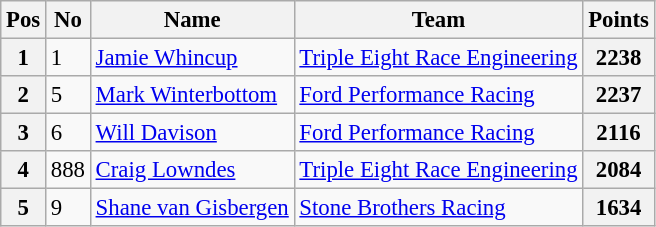<table class="wikitable" style="font-size: 95%;">
<tr>
<th>Pos</th>
<th>No</th>
<th>Name</th>
<th>Team</th>
<th>Points</th>
</tr>
<tr>
<th>1</th>
<td>1</td>
<td><a href='#'>Jamie Whincup</a></td>
<td><a href='#'>Triple Eight Race Engineering</a></td>
<th>2238</th>
</tr>
<tr>
<th>2</th>
<td>5</td>
<td><a href='#'>Mark Winterbottom</a></td>
<td><a href='#'>Ford Performance Racing</a></td>
<th>2237</th>
</tr>
<tr>
<th>3</th>
<td>6</td>
<td><a href='#'>Will Davison</a></td>
<td><a href='#'>Ford Performance Racing</a></td>
<th>2116</th>
</tr>
<tr>
<th>4</th>
<td>888</td>
<td><a href='#'>Craig Lowndes</a></td>
<td><a href='#'>Triple Eight Race Engineering</a></td>
<th>2084</th>
</tr>
<tr>
<th>5</th>
<td>9</td>
<td><a href='#'>Shane van Gisbergen</a></td>
<td><a href='#'>Stone Brothers Racing</a></td>
<th>1634</th>
</tr>
</table>
